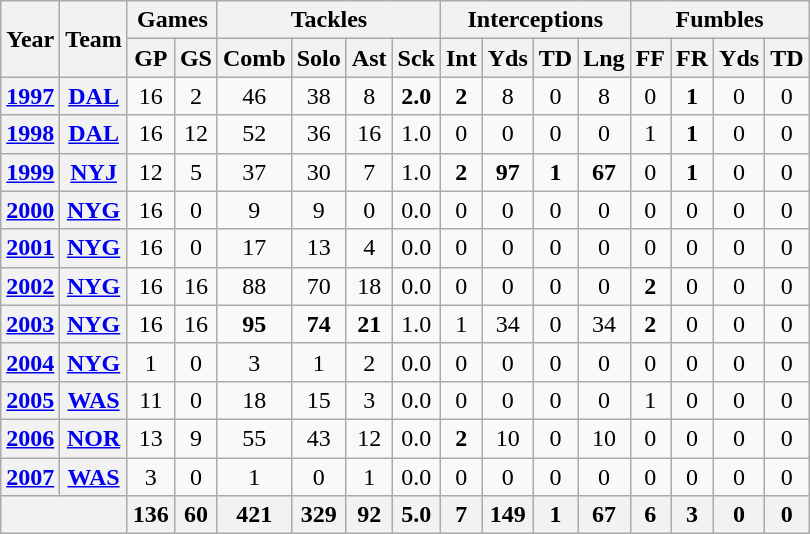<table class="wikitable" style="text-align:center">
<tr>
<th rowspan="2">Year</th>
<th rowspan="2">Team</th>
<th colspan="2">Games</th>
<th colspan="4">Tackles</th>
<th colspan="4">Interceptions</th>
<th colspan="4">Fumbles</th>
</tr>
<tr>
<th>GP</th>
<th>GS</th>
<th>Comb</th>
<th>Solo</th>
<th>Ast</th>
<th>Sck</th>
<th>Int</th>
<th>Yds</th>
<th>TD</th>
<th>Lng</th>
<th>FF</th>
<th>FR</th>
<th>Yds</th>
<th>TD</th>
</tr>
<tr>
<th><a href='#'>1997</a></th>
<th><a href='#'>DAL</a></th>
<td>16</td>
<td>2</td>
<td>46</td>
<td>38</td>
<td>8</td>
<td><strong>2.0</strong></td>
<td><strong>2</strong></td>
<td>8</td>
<td>0</td>
<td>8</td>
<td>0</td>
<td><strong>1</strong></td>
<td>0</td>
<td>0</td>
</tr>
<tr>
<th><a href='#'>1998</a></th>
<th><a href='#'>DAL</a></th>
<td>16</td>
<td>12</td>
<td>52</td>
<td>36</td>
<td>16</td>
<td>1.0</td>
<td>0</td>
<td>0</td>
<td>0</td>
<td>0</td>
<td>1</td>
<td><strong>1</strong></td>
<td>0</td>
<td>0</td>
</tr>
<tr>
<th><a href='#'>1999</a></th>
<th><a href='#'>NYJ</a></th>
<td>12</td>
<td>5</td>
<td>37</td>
<td>30</td>
<td>7</td>
<td>1.0</td>
<td><strong>2</strong></td>
<td><strong>97</strong></td>
<td><strong>1</strong></td>
<td><strong>67</strong></td>
<td>0</td>
<td><strong>1</strong></td>
<td>0</td>
<td>0</td>
</tr>
<tr>
<th><a href='#'>2000</a></th>
<th><a href='#'>NYG</a></th>
<td>16</td>
<td>0</td>
<td>9</td>
<td>9</td>
<td>0</td>
<td>0.0</td>
<td>0</td>
<td>0</td>
<td>0</td>
<td>0</td>
<td>0</td>
<td>0</td>
<td>0</td>
<td>0</td>
</tr>
<tr>
<th><a href='#'>2001</a></th>
<th><a href='#'>NYG</a></th>
<td>16</td>
<td>0</td>
<td>17</td>
<td>13</td>
<td>4</td>
<td>0.0</td>
<td>0</td>
<td>0</td>
<td>0</td>
<td>0</td>
<td>0</td>
<td>0</td>
<td>0</td>
<td>0</td>
</tr>
<tr>
<th><a href='#'>2002</a></th>
<th><a href='#'>NYG</a></th>
<td>16</td>
<td>16</td>
<td>88</td>
<td>70</td>
<td>18</td>
<td>0.0</td>
<td>0</td>
<td>0</td>
<td>0</td>
<td>0</td>
<td><strong>2</strong></td>
<td>0</td>
<td>0</td>
<td>0</td>
</tr>
<tr>
<th><a href='#'>2003</a></th>
<th><a href='#'>NYG</a></th>
<td>16</td>
<td>16</td>
<td><strong>95</strong></td>
<td><strong>74</strong></td>
<td><strong>21</strong></td>
<td>1.0</td>
<td>1</td>
<td>34</td>
<td>0</td>
<td>34</td>
<td><strong>2</strong></td>
<td>0</td>
<td>0</td>
<td>0</td>
</tr>
<tr>
<th><a href='#'>2004</a></th>
<th><a href='#'>NYG</a></th>
<td>1</td>
<td>0</td>
<td>3</td>
<td>1</td>
<td>2</td>
<td>0.0</td>
<td>0</td>
<td>0</td>
<td>0</td>
<td>0</td>
<td>0</td>
<td>0</td>
<td>0</td>
<td>0</td>
</tr>
<tr>
<th><a href='#'>2005</a></th>
<th><a href='#'>WAS</a></th>
<td>11</td>
<td>0</td>
<td>18</td>
<td>15</td>
<td>3</td>
<td>0.0</td>
<td>0</td>
<td>0</td>
<td>0</td>
<td>0</td>
<td>1</td>
<td>0</td>
<td>0</td>
<td>0</td>
</tr>
<tr>
<th><a href='#'>2006</a></th>
<th><a href='#'>NOR</a></th>
<td>13</td>
<td>9</td>
<td>55</td>
<td>43</td>
<td>12</td>
<td>0.0</td>
<td><strong>2</strong></td>
<td>10</td>
<td>0</td>
<td>10</td>
<td>0</td>
<td>0</td>
<td>0</td>
<td>0</td>
</tr>
<tr>
<th><a href='#'>2007</a></th>
<th><a href='#'>WAS</a></th>
<td>3</td>
<td>0</td>
<td>1</td>
<td>0</td>
<td>1</td>
<td>0.0</td>
<td>0</td>
<td>0</td>
<td>0</td>
<td>0</td>
<td>0</td>
<td>0</td>
<td>0</td>
<td>0</td>
</tr>
<tr>
<th colspan="2"></th>
<th>136</th>
<th>60</th>
<th>421</th>
<th>329</th>
<th>92</th>
<th>5.0</th>
<th>7</th>
<th>149</th>
<th>1</th>
<th>67</th>
<th>6</th>
<th>3</th>
<th>0</th>
<th>0</th>
</tr>
</table>
